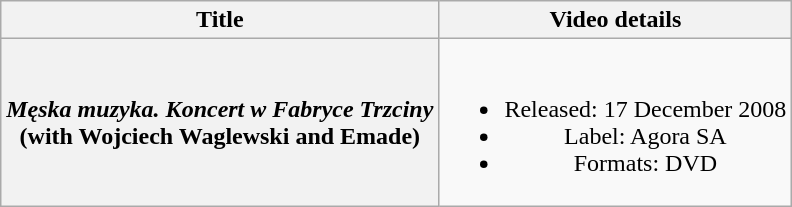<table class="wikitable plainrowheaders" style="text-align:center;">
<tr>
<th scope="col">Title</th>
<th scope="col">Video details</th>
</tr>
<tr>
<th scope="row"><em>Męska muzyka. Koncert w Fabryce Trzciny</em><br>(with Wojciech Waglewski and Emade)</th>
<td><br><ul><li>Released: 17 December 2008</li><li>Label: Agora SA</li><li>Formats: DVD</li></ul></td>
</tr>
</table>
